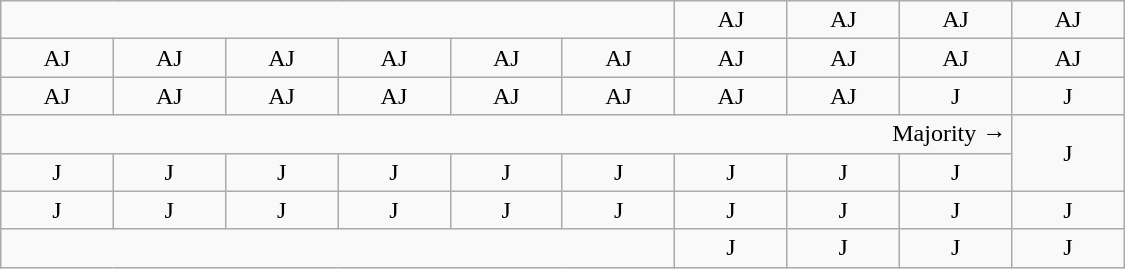<table class="wikitable" style="text-align:center" width=750px>
<tr>
<td colspan=6> </td>
<td>AJ</td>
<td>AJ</td>
<td>AJ</td>
<td>AJ</td>
</tr>
<tr>
<td width=50px >AJ</td>
<td width=50px >AJ</td>
<td width=50px >AJ</td>
<td width=50px >AJ</td>
<td width=50px >AJ</td>
<td width=50px >AJ</td>
<td width=50px >AJ</td>
<td width=50px >AJ</td>
<td width=50px >AJ</td>
<td width=50px >AJ</td>
</tr>
<tr>
<td>AJ</td>
<td>AJ</td>
<td>AJ<br></td>
<td>AJ<br></td>
<td>AJ<br></td>
<td>AJ<br></td>
<td>AJ<br></td>
<td>AJ<br></td>
<td>J<br></td>
<td>J<br></td>
</tr>
<tr>
<td colspan=9 align=right>Majority →</td>
<td rowspan=2 >J<br></td>
</tr>
<tr>
<td>J</td>
<td>J</td>
<td>J<br></td>
<td>J<br></td>
<td>J<br></td>
<td>J<br></td>
<td>J<br></td>
<td>J<br></td>
<td>J<br></td>
</tr>
<tr>
<td>J</td>
<td>J</td>
<td>J</td>
<td>J</td>
<td>J</td>
<td>J</td>
<td>J</td>
<td>J</td>
<td>J</td>
<td>J</td>
</tr>
<tr>
<td colspan=6> </td>
<td>J</td>
<td>J</td>
<td>J</td>
<td>J</td>
</tr>
</table>
